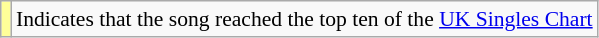<table class="wikitable plainrowheaders" style="font-size:90%;">
<tr>
<td bgcolor="#FFFF99" align="center"></td>
<td>Indicates that the song reached the top ten of the <a href='#'>UK Singles Chart</a></td>
</tr>
</table>
